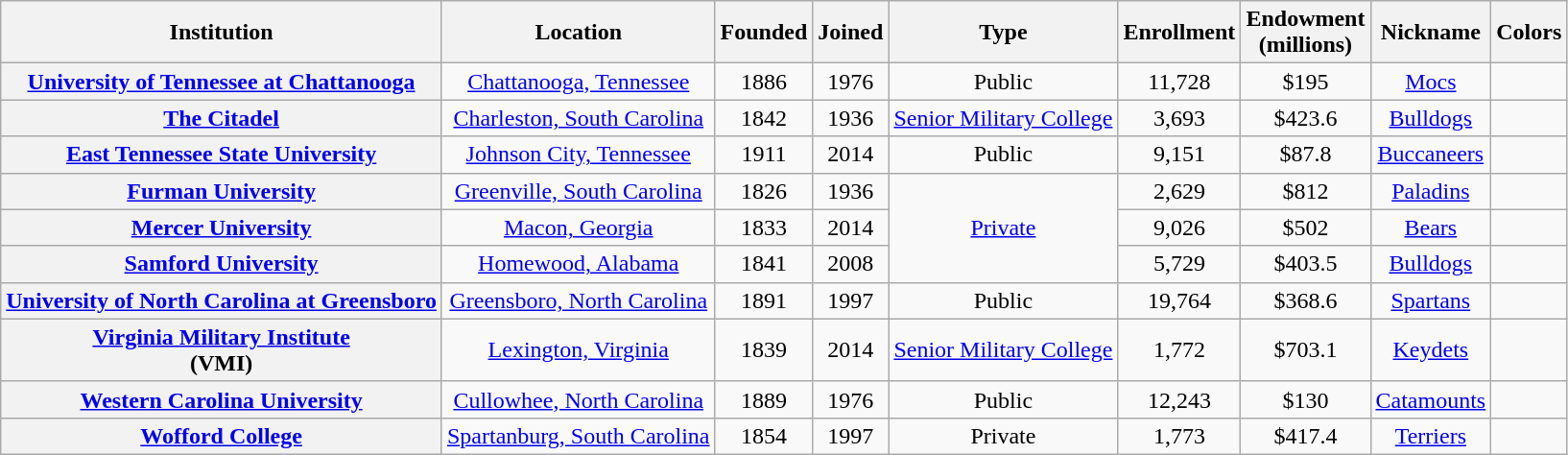<table class="wikitable sortable" style="text-align:center">
<tr>
<th>Institution</th>
<th>Location</th>
<th>Founded</th>
<th>Joined</th>
<th>Type</th>
<th>Enrollment</th>
<th>Endowment<br>(millions)</th>
<th>Nickname</th>
<th class="unsortable">Colors</th>
</tr>
<tr>
<th><a href='#'>University of Tennessee at Chattanooga</a></th>
<td><a href='#'>Chattanooga, Tennessee</a></td>
<td>1886</td>
<td>1976</td>
<td>Public</td>
<td>11,728</td>
<td>$195</td>
<td><a href='#'>Mocs</a></td>
<td></td>
</tr>
<tr>
<th><a href='#'>The Citadel</a></th>
<td><a href='#'>Charleston, South Carolina</a></td>
<td>1842</td>
<td>1936</td>
<td><a href='#'>Senior Military College</a></td>
<td>3,693</td>
<td>$423.6</td>
<td><a href='#'>Bulldogs</a></td>
<td></td>
</tr>
<tr>
<th><a href='#'>East Tennessee State University</a></th>
<td><a href='#'>Johnson City, Tennessee</a></td>
<td>1911</td>
<td>2014</td>
<td>Public</td>
<td>9,151</td>
<td>$87.8</td>
<td><a href='#'>Buccaneers</a></td>
<td></td>
</tr>
<tr>
<th><a href='#'>Furman University</a></th>
<td><a href='#'>Greenville, South Carolina</a></td>
<td>1826</td>
<td>1936</td>
<td rowspan="3"><a href='#'>Private</a></td>
<td>2,629</td>
<td>$812</td>
<td><a href='#'>Paladins</a></td>
<td></td>
</tr>
<tr>
<th><a href='#'>Mercer University</a></th>
<td><a href='#'>Macon, Georgia</a></td>
<td>1833</td>
<td>2014</td>
<td>9,026</td>
<td>$502</td>
<td><a href='#'>Bears</a></td>
<td></td>
</tr>
<tr>
<th><a href='#'>Samford University</a></th>
<td><a href='#'>Homewood, Alabama</a></td>
<td>1841</td>
<td>2008</td>
<td>5,729</td>
<td>$403.5</td>
<td><a href='#'>Bulldogs</a></td>
<td></td>
</tr>
<tr>
<th><a href='#'>University of North Carolina at Greensboro</a></th>
<td><a href='#'>Greensboro, North Carolina</a></td>
<td>1891</td>
<td>1997</td>
<td>Public</td>
<td>19,764</td>
<td>$368.6</td>
<td><a href='#'>Spartans</a></td>
<td></td>
</tr>
<tr>
<th><a href='#'>Virginia Military Institute</a><br>(VMI)</th>
<td><a href='#'>Lexington, Virginia</a></td>
<td>1839</td>
<td>2014</td>
<td><a href='#'>Senior Military College</a></td>
<td>1,772</td>
<td>$703.1</td>
<td><a href='#'>Keydets</a></td>
<td></td>
</tr>
<tr>
<th><a href='#'>Western Carolina University</a></th>
<td><a href='#'>Cullowhee, North Carolina</a></td>
<td>1889</td>
<td>1976</td>
<td>Public</td>
<td>12,243</td>
<td>$130</td>
<td><a href='#'>Catamounts</a></td>
<td></td>
</tr>
<tr>
<th><a href='#'>Wofford College</a></th>
<td><a href='#'>Spartanburg, South Carolina</a></td>
<td>1854</td>
<td>1997</td>
<td>Private</td>
<td>1,773</td>
<td>$417.4</td>
<td><a href='#'>Terriers</a></td>
<td></td>
</tr>
</table>
